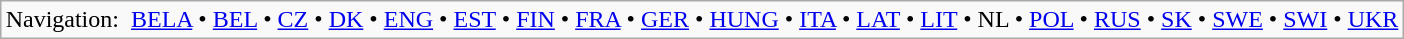<table class="wikitable"  style="margin:auto;">
<tr>
<td>Navigation:  <a href='#'>BELA</a> • <a href='#'>BEL</a> • <a href='#'>CZ</a> • <a href='#'>DK</a> • <a href='#'>ENG</a> • <a href='#'>EST</a> • <a href='#'>FIN</a> • <a href='#'>FRA</a> • <a href='#'>GER</a> • <a href='#'>HUNG</a> • <a href='#'>ITA</a> • <a href='#'>LAT</a> • <a href='#'>LIT</a> • NL • <a href='#'>POL</a> • <a href='#'>RUS</a> • <a href='#'>SK</a> • <a href='#'>SWE</a> • <a href='#'>SWI</a> • <a href='#'>UKR</a></td>
</tr>
</table>
